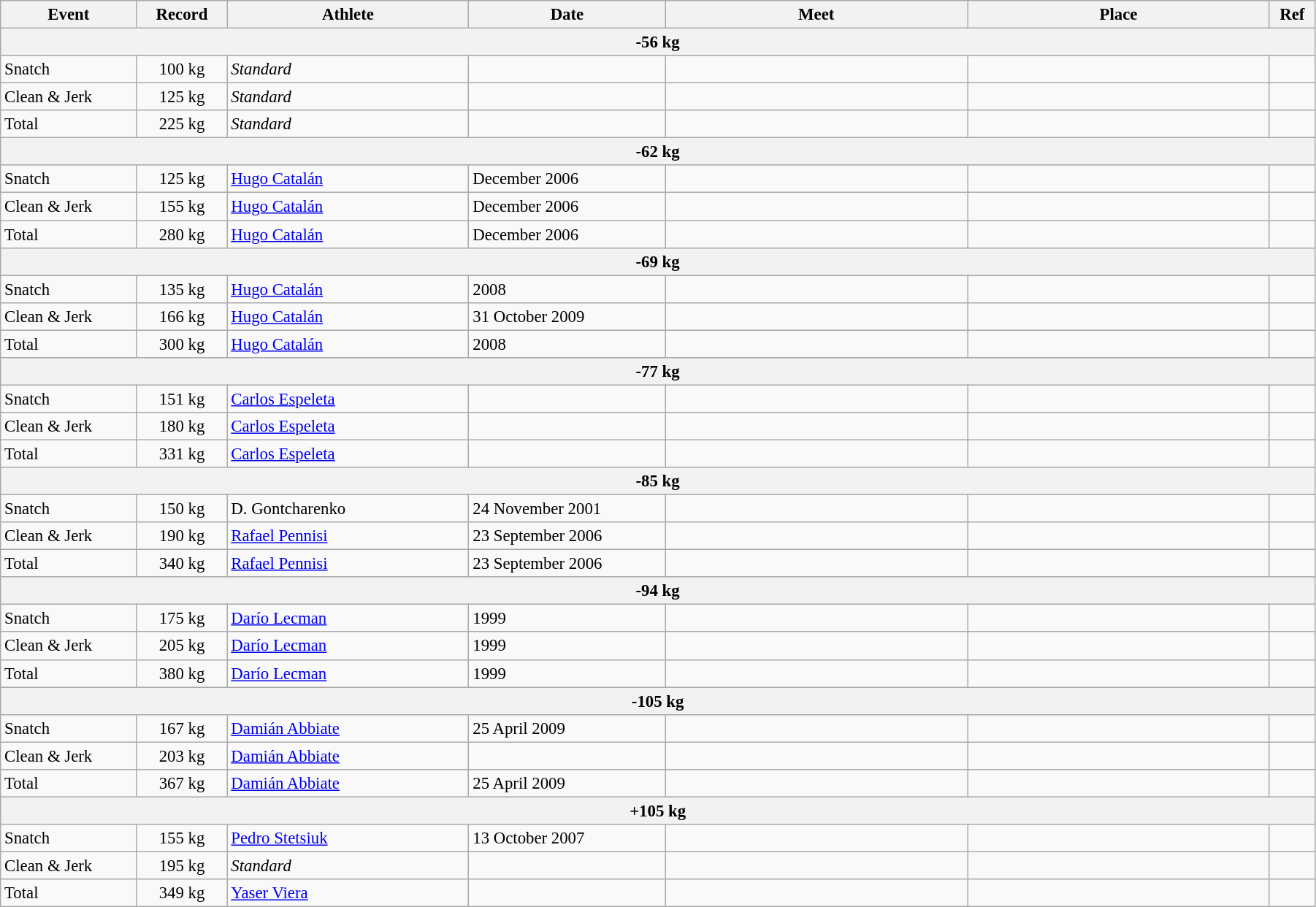<table class="wikitable" style="font-size:95%; width: 95%;">
<tr>
<th width=9%>Event</th>
<th width=6%>Record</th>
<th width=16%>Athlete</th>
<th width=13%>Date</th>
<th width=20%>Meet</th>
<th width=20%>Place</th>
<th width=3%>Ref</th>
</tr>
<tr bgcolor="#DDDDDD">
<th colspan=7>-56 kg</th>
</tr>
<tr>
<td>Snatch</td>
<td align=center>100 kg</td>
<td><em>Standard</em></td>
<td></td>
<td></td>
<td></td>
<td></td>
</tr>
<tr>
<td>Clean & Jerk</td>
<td align=center>125 kg</td>
<td><em>Standard</em></td>
<td></td>
<td></td>
<td></td>
<td></td>
</tr>
<tr>
<td>Total</td>
<td align=center>225 kg</td>
<td><em>Standard</em></td>
<td></td>
<td></td>
<td></td>
<td></td>
</tr>
<tr bgcolor="#DDDDDD">
<th colspan=7>-62 kg</th>
</tr>
<tr>
<td>Snatch</td>
<td align=center>125 kg</td>
<td><a href='#'>Hugo Catalán</a></td>
<td>December 2006</td>
<td></td>
<td></td>
<td></td>
</tr>
<tr>
<td>Clean & Jerk</td>
<td align=center>155 kg</td>
<td><a href='#'>Hugo Catalán</a></td>
<td>December 2006</td>
<td></td>
<td></td>
<td></td>
</tr>
<tr>
<td>Total</td>
<td align=center>280 kg</td>
<td><a href='#'>Hugo Catalán</a></td>
<td>December 2006</td>
<td></td>
<td></td>
<td></td>
</tr>
<tr bgcolor="#DDDDDD">
<th colspan=7>-69 kg</th>
</tr>
<tr>
<td>Snatch</td>
<td align=center>135 kg</td>
<td><a href='#'>Hugo Catalán</a></td>
<td>2008</td>
<td></td>
<td></td>
<td></td>
</tr>
<tr>
<td>Clean & Jerk</td>
<td align=center>166 kg</td>
<td><a href='#'>Hugo Catalán</a></td>
<td>31 October 2009</td>
<td></td>
<td></td>
<td></td>
</tr>
<tr>
<td>Total</td>
<td align=center>300 kg</td>
<td><a href='#'>Hugo Catalán</a></td>
<td>2008</td>
<td></td>
<td></td>
<td></td>
</tr>
<tr bgcolor="#DDDDDD">
<th colspan=7>-77 kg</th>
</tr>
<tr>
<td>Snatch</td>
<td align=center>151 kg</td>
<td><a href='#'>Carlos Espeleta</a></td>
<td></td>
<td></td>
<td></td>
<td></td>
</tr>
<tr>
<td>Clean & Jerk</td>
<td align=center>180 kg</td>
<td><a href='#'>Carlos Espeleta</a></td>
<td></td>
<td></td>
<td></td>
<td></td>
</tr>
<tr>
<td>Total</td>
<td align=center>331 kg</td>
<td><a href='#'>Carlos Espeleta</a></td>
<td></td>
<td></td>
<td></td>
<td></td>
</tr>
<tr bgcolor="#DDDDDD">
<th colspan=7>-85 kg</th>
</tr>
<tr>
<td>Snatch</td>
<td align=center>150 kg</td>
<td>D. Gontcharenko</td>
<td>24 November 2001</td>
<td></td>
<td></td>
<td></td>
</tr>
<tr>
<td>Clean & Jerk</td>
<td align=center>190 kg</td>
<td><a href='#'>Rafael Pennisi</a></td>
<td>23 September 2006</td>
<td></td>
<td></td>
<td></td>
</tr>
<tr>
<td>Total</td>
<td align=center>340 kg</td>
<td><a href='#'>Rafael Pennisi</a></td>
<td>23 September 2006</td>
<td></td>
<td></td>
<td></td>
</tr>
<tr bgcolor="#DDDDDD">
<th colspan=7>-94 kg</th>
</tr>
<tr>
<td>Snatch</td>
<td align=center>175 kg</td>
<td><a href='#'>Darío Lecman</a></td>
<td>1999</td>
<td></td>
<td></td>
<td></td>
</tr>
<tr>
<td>Clean & Jerk</td>
<td align=center>205 kg</td>
<td><a href='#'>Darío Lecman</a></td>
<td>1999</td>
<td></td>
<td></td>
<td></td>
</tr>
<tr>
<td>Total</td>
<td align=center>380 kg</td>
<td><a href='#'>Darío Lecman</a></td>
<td>1999</td>
<td></td>
<td></td>
<td></td>
</tr>
<tr bgcolor="#DDDDDD">
<th colspan=7>-105 kg</th>
</tr>
<tr>
<td>Snatch</td>
<td align=center>167 kg</td>
<td><a href='#'>Damián Abbiate</a></td>
<td>25 April 2009</td>
<td></td>
<td></td>
<td></td>
</tr>
<tr>
<td>Clean & Jerk</td>
<td align=center>203 kg</td>
<td><a href='#'>Damián Abbiate</a></td>
<td></td>
<td></td>
<td></td>
<td></td>
</tr>
<tr>
<td>Total</td>
<td align=center>367 kg</td>
<td><a href='#'>Damián Abbiate</a></td>
<td>25 April 2009</td>
<td></td>
<td></td>
<td></td>
</tr>
<tr bgcolor="#DDDDDD">
<th colspan=7>+105 kg</th>
</tr>
<tr>
<td>Snatch</td>
<td align=center>155 kg</td>
<td><a href='#'>Pedro Stetsiuk</a></td>
<td>13 October 2007</td>
<td></td>
<td></td>
<td></td>
</tr>
<tr>
<td>Clean & Jerk</td>
<td align=center>195 kg</td>
<td><em>Standard</em></td>
<td></td>
<td></td>
<td></td>
<td></td>
</tr>
<tr>
<td>Total</td>
<td align=center>349 kg</td>
<td><a href='#'>Yaser Viera</a></td>
<td></td>
<td></td>
<td></td>
<td></td>
</tr>
</table>
